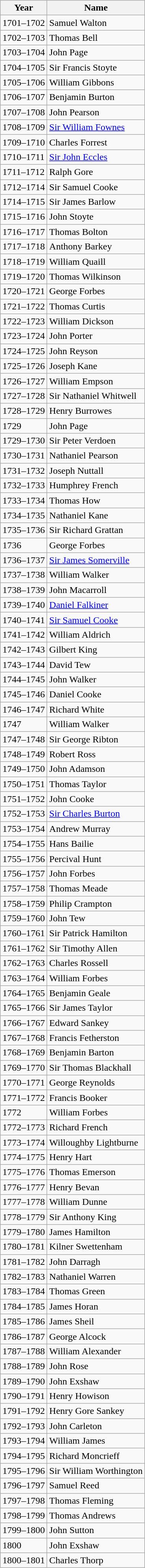<table class="wikitable">
<tr>
<th>Year</th>
<th>Name</th>
</tr>
<tr>
<td>1701–1702</td>
<td>Samuel Walton</td>
</tr>
<tr>
<td>1702–1703</td>
<td>Thomas Bell</td>
</tr>
<tr>
<td>1703–1704</td>
<td>John Page</td>
</tr>
<tr>
<td>1704–1705</td>
<td>Sir Francis Stoyte</td>
</tr>
<tr>
<td>1705–1706</td>
<td>William Gibbons</td>
</tr>
<tr>
<td>1706–1707</td>
<td>Benjamin Burton</td>
</tr>
<tr>
<td>1707–1708</td>
<td>John Pearson</td>
</tr>
<tr>
<td>1708–1709</td>
<td><a href='#'>Sir William Fownes</a></td>
</tr>
<tr>
<td>1709–1710</td>
<td>Charles Forrest</td>
</tr>
<tr>
<td>1710–1711</td>
<td><a href='#'>Sir John Eccles</a></td>
</tr>
<tr>
<td>1711–1712</td>
<td>Ralph Gore</td>
</tr>
<tr>
<td>1712–1714</td>
<td>Sir Samuel Cooke</td>
</tr>
<tr>
<td>1714–1715</td>
<td>Sir James Barlow</td>
</tr>
<tr>
<td>1715–1716</td>
<td>John Stoyte</td>
</tr>
<tr>
<td>1716–1717</td>
<td>Thomas Bolton</td>
</tr>
<tr>
<td>1717–1718</td>
<td>Anthony Barkey</td>
</tr>
<tr>
<td>1718–1719</td>
<td>William Quaill</td>
</tr>
<tr>
<td>1719–1720</td>
<td>Thomas Wilkinson</td>
</tr>
<tr>
<td>1720–1721</td>
<td>George Forbes</td>
</tr>
<tr>
<td>1721–1722</td>
<td>Thomas Curtis</td>
</tr>
<tr>
<td>1722–1723</td>
<td>William Dickson</td>
</tr>
<tr>
<td>1723–1724</td>
<td>John Porter</td>
</tr>
<tr>
<td>1724–1725</td>
<td>John Reyson</td>
</tr>
<tr>
<td>1725–1726</td>
<td>Joseph Kane</td>
</tr>
<tr>
<td>1726–1727</td>
<td>William Empson</td>
</tr>
<tr>
<td>1727–1728</td>
<td>Sir Nathaniel Whitwell</td>
</tr>
<tr>
<td>1728–1729</td>
<td>Henry Burrowes</td>
</tr>
<tr>
<td>1729</td>
<td>John Page</td>
</tr>
<tr>
<td>1729–1730</td>
<td>Sir Peter Verdoen</td>
</tr>
<tr>
<td>1730–1731</td>
<td>Nathaniel Pearson</td>
</tr>
<tr>
<td>1731–1732</td>
<td>Joseph Nuttall</td>
</tr>
<tr>
<td>1732–1733</td>
<td>Humphrey French</td>
</tr>
<tr>
<td>1733–1734</td>
<td>Thomas How</td>
</tr>
<tr>
<td>1734–1735</td>
<td>Nathaniel Kane</td>
</tr>
<tr>
<td>1735–1736</td>
<td>Sir Richard Grattan</td>
</tr>
<tr>
<td>1736</td>
<td>George Forbes</td>
</tr>
<tr>
<td>1736–1737</td>
<td><a href='#'>Sir James Somerville</a></td>
</tr>
<tr>
<td>1737–1738</td>
<td>William Walker</td>
</tr>
<tr>
<td>1738–1739</td>
<td>John Macarroll</td>
</tr>
<tr>
<td>1739–1740</td>
<td><a href='#'>Daniel Falkiner</a></td>
</tr>
<tr>
<td>1740–1741</td>
<td><a href='#'>Sir Samuel Cooke</a></td>
</tr>
<tr>
<td>1741–1742</td>
<td>William Aldrich</td>
</tr>
<tr>
<td>1742–1743</td>
<td>Gilbert King</td>
</tr>
<tr>
<td>1743–1744</td>
<td>David Tew</td>
</tr>
<tr>
<td>1744–1745</td>
<td>John Walker</td>
</tr>
<tr>
<td>1745–1746</td>
<td>Daniel Cooke</td>
</tr>
<tr>
<td>1746–1747</td>
<td>Richard White</td>
</tr>
<tr>
<td>1747</td>
<td>William Walker</td>
</tr>
<tr>
<td>1747–1748</td>
<td>Sir George Ribton</td>
</tr>
<tr>
<td>1748–1749</td>
<td>Robert Ross</td>
</tr>
<tr>
<td>1749–1750</td>
<td>John Adamson</td>
</tr>
<tr>
<td>1750–1751</td>
<td>Thomas Taylor</td>
</tr>
<tr>
<td>1751–1752</td>
<td>John Cooke</td>
</tr>
<tr>
<td>1752–1753</td>
<td><a href='#'>Sir Charles Burton</a></td>
</tr>
<tr>
<td>1753–1754</td>
<td>Andrew Murray</td>
</tr>
<tr>
<td>1754–1755</td>
<td>Hans Bailie</td>
</tr>
<tr>
<td>1755–1756</td>
<td>Percival Hunt</td>
</tr>
<tr>
<td>1756–1757</td>
<td>John Forbes</td>
</tr>
<tr>
<td>1757–1758</td>
<td>Thomas Meade</td>
</tr>
<tr>
<td>1758–1759</td>
<td>Philip Crampton</td>
</tr>
<tr>
<td>1759–1760</td>
<td>John Tew</td>
</tr>
<tr>
<td>1760–1761</td>
<td>Sir Patrick Hamilton</td>
</tr>
<tr>
<td>1761–1762</td>
<td>Sir Timothy Allen</td>
</tr>
<tr>
<td>1762–1763</td>
<td>Charles Rossell</td>
</tr>
<tr>
<td>1763–1764</td>
<td>William Forbes</td>
</tr>
<tr>
<td>1764–1765</td>
<td>Benjamin Geale</td>
</tr>
<tr>
<td>1765–1766</td>
<td>Sir James Taylor</td>
</tr>
<tr>
<td>1766–1767</td>
<td>Edward Sankey</td>
</tr>
<tr>
<td>1767–1768</td>
<td>Francis Fetherston</td>
</tr>
<tr>
<td>1768–1769</td>
<td>Benjamin Barton</td>
</tr>
<tr>
<td>1769–1770</td>
<td>Sir Thomas Blackhall</td>
</tr>
<tr>
<td>1770–1771</td>
<td>George Reynolds</td>
</tr>
<tr>
<td>1771–1772</td>
<td>Francis Booker</td>
</tr>
<tr>
<td>1772</td>
<td>William Forbes</td>
</tr>
<tr>
<td>1772–1773</td>
<td>Richard French</td>
</tr>
<tr>
<td>1773–1774</td>
<td>Willoughby Lightburne</td>
</tr>
<tr>
<td>1774–1775</td>
<td>Henry Hart</td>
</tr>
<tr>
<td>1775–1776</td>
<td>Thomas Emerson</td>
</tr>
<tr>
<td>1776–1777</td>
<td>Henry Bevan</td>
</tr>
<tr>
<td>1777–1778</td>
<td>William Dunne</td>
</tr>
<tr>
<td>1778–1779</td>
<td>Sir Anthony King</td>
</tr>
<tr>
<td>1779–1780</td>
<td>James Hamilton</td>
</tr>
<tr>
<td>1780–1781</td>
<td>Kilner Swettenham</td>
</tr>
<tr>
<td>1781–1782</td>
<td>John Darragh</td>
</tr>
<tr>
<td>1782–1783</td>
<td>Nathaniel Warren</td>
</tr>
<tr>
<td>1783–1784</td>
<td>Thomas Green</td>
</tr>
<tr>
<td>1784–1785</td>
<td>James Horan</td>
</tr>
<tr>
<td>1785–1786</td>
<td>James Sheil</td>
</tr>
<tr>
<td>1786–1787</td>
<td>George Alcock</td>
</tr>
<tr>
<td>1787–1788</td>
<td>William Alexander</td>
</tr>
<tr>
<td>1788–1789</td>
<td>John Rose</td>
</tr>
<tr>
<td>1789–1790</td>
<td>John Exshaw</td>
</tr>
<tr>
<td>1790–1791</td>
<td>Henry Howison</td>
</tr>
<tr>
<td>1791–1792</td>
<td>Henry Gore Sankey</td>
</tr>
<tr>
<td>1792–1793</td>
<td>John Carleton</td>
</tr>
<tr>
<td>1793–1794</td>
<td>William James</td>
</tr>
<tr>
<td>1794–1795</td>
<td>Richard Moncrieff</td>
</tr>
<tr>
<td>1795–1796</td>
<td>Sir William Worthington</td>
</tr>
<tr>
<td>1796–1797</td>
<td>Samuel Reed</td>
</tr>
<tr>
<td>1797–1798</td>
<td>Thomas Fleming</td>
</tr>
<tr>
<td>1798–1799</td>
<td>Thomas Andrews</td>
</tr>
<tr>
<td>1799–1800</td>
<td>John Sutton</td>
</tr>
<tr>
<td>1800</td>
<td>John Exshaw</td>
</tr>
<tr>
<td>1800–1801</td>
<td>Charles Thorp</td>
</tr>
</table>
